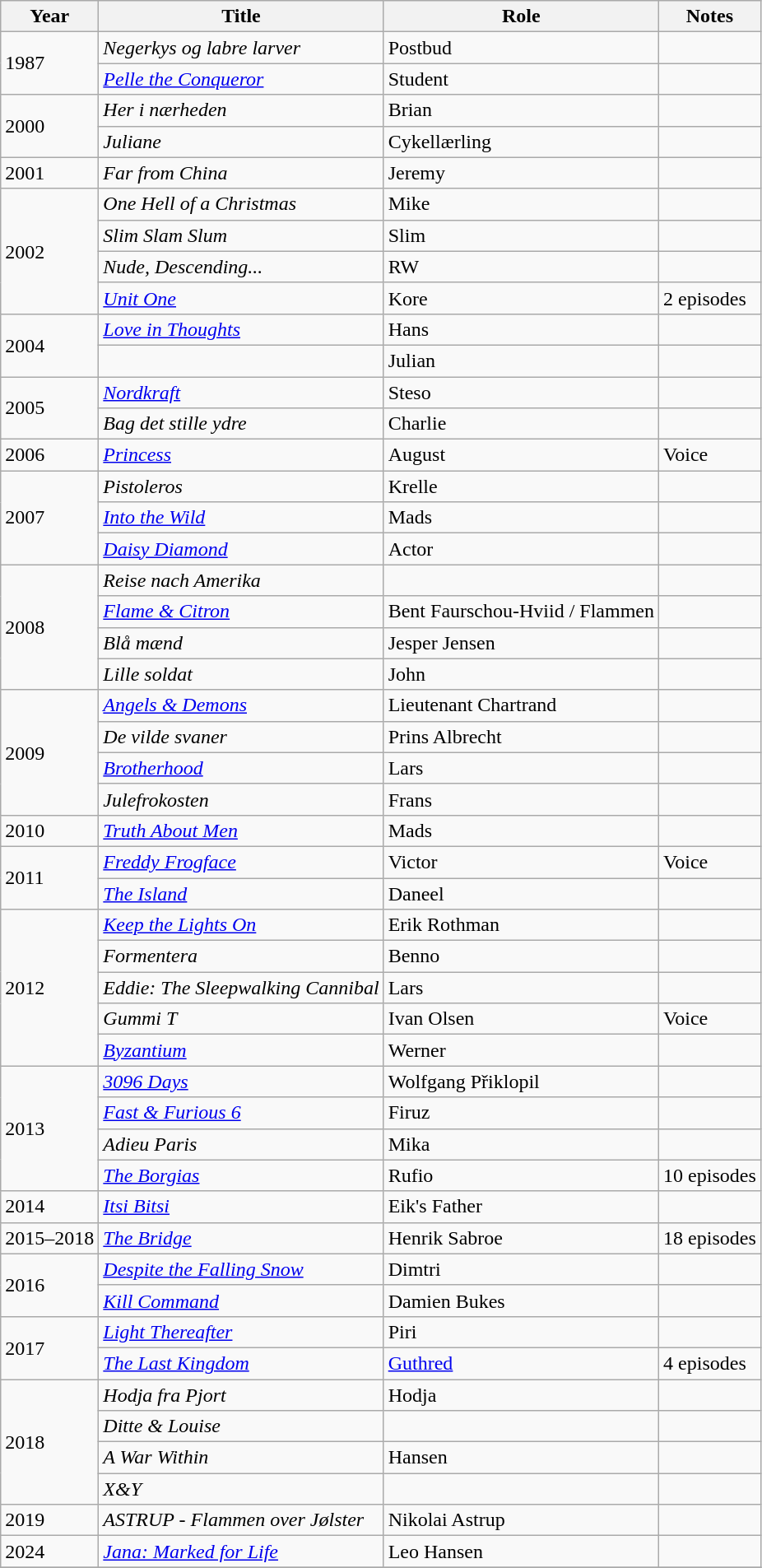<table class="wikitable sortable">
<tr>
<th>Year</th>
<th>Title</th>
<th>Role</th>
<th>Notes</th>
</tr>
<tr>
<td rowspan=2>1987</td>
<td><em>Negerkys og labre larver</em></td>
<td>Postbud</td>
<td></td>
</tr>
<tr>
<td><em><a href='#'>Pelle the Conqueror</a></em></td>
<td>Student</td>
<td></td>
</tr>
<tr>
<td rowspan=2>2000</td>
<td><em>Her i nærheden</em></td>
<td>Brian</td>
<td></td>
</tr>
<tr>
<td><em>Juliane</em></td>
<td>Cykellærling</td>
<td></td>
</tr>
<tr>
<td>2001</td>
<td><em>Far from China</em></td>
<td>Jeremy</td>
<td></td>
</tr>
<tr>
<td rowspan=4>2002</td>
<td><em>One Hell of a Christmas</em></td>
<td>Mike</td>
<td></td>
</tr>
<tr>
<td><em>Slim Slam Slum</em></td>
<td>Slim</td>
<td></td>
</tr>
<tr>
<td><em>Nude, Descending...</em></td>
<td>RW</td>
</tr>
<tr>
<td><em><a href='#'>Unit One</a></em></td>
<td>Kore</td>
<td>2 episodes</td>
</tr>
<tr>
<td rowspan=2>2004</td>
<td><em><a href='#'>Love in Thoughts</a></em></td>
<td>Hans</td>
<td></td>
</tr>
<tr>
<td><em></em></td>
<td>Julian</td>
<td></td>
</tr>
<tr>
<td rowspan=2>2005</td>
<td><em><a href='#'>Nordkraft</a></em></td>
<td>Steso</td>
<td></td>
</tr>
<tr>
<td><em>Bag det stille ydre</em></td>
<td>Charlie</td>
<td></td>
</tr>
<tr>
<td>2006</td>
<td><em><a href='#'>Princess</a></em></td>
<td>August</td>
<td>Voice</td>
</tr>
<tr>
<td rowspan=3>2007</td>
<td><em>Pistoleros</em></td>
<td>Krelle</td>
<td></td>
</tr>
<tr>
<td><em><a href='#'>Into the Wild</a></em></td>
<td>Mads</td>
<td></td>
</tr>
<tr>
<td><em><a href='#'>Daisy Diamond</a></em></td>
<td>Actor</td>
<td></td>
</tr>
<tr>
<td rowspan=4>2008</td>
<td><em>Reise nach Amerika</em></td>
<td></td>
<td></td>
</tr>
<tr>
<td><em><a href='#'>Flame & Citron</a></em></td>
<td>Bent Faurschou-Hviid / Flammen</td>
<td></td>
</tr>
<tr>
<td><em>Blå mænd</em></td>
<td>Jesper Jensen</td>
<td></td>
</tr>
<tr>
<td><em>Lille soldat</em></td>
<td>John</td>
<td></td>
</tr>
<tr>
<td rowspan=4>2009</td>
<td><em><a href='#'>Angels & Demons</a></em></td>
<td>Lieutenant Chartrand</td>
<td></td>
</tr>
<tr>
<td><em>De vilde svaner</em></td>
<td>Prins Albrecht</td>
<td></td>
</tr>
<tr>
<td><em><a href='#'>Brotherhood</a></em></td>
<td>Lars</td>
<td></td>
</tr>
<tr>
<td><em>Julefrokosten</em></td>
<td>Frans</td>
<td></td>
</tr>
<tr>
<td>2010</td>
<td><em><a href='#'>Truth About Men</a></em></td>
<td>Mads</td>
<td></td>
</tr>
<tr>
<td rowspan=2>2011</td>
<td><em><a href='#'>Freddy Frogface</a></em></td>
<td>Victor</td>
<td>Voice</td>
</tr>
<tr>
<td><em><a href='#'>The Island</a></em></td>
<td>Daneel</td>
<td></td>
</tr>
<tr>
<td rowspan=5>2012</td>
<td><em><a href='#'>Keep the Lights On</a></em></td>
<td>Erik Rothman</td>
<td></td>
</tr>
<tr>
<td><em>Formentera</em></td>
<td>Benno</td>
<td></td>
</tr>
<tr>
<td><em>Eddie: The Sleepwalking Cannibal</em></td>
<td>Lars</td>
<td></td>
</tr>
<tr>
<td><em>Gummi T</em></td>
<td>Ivan Olsen</td>
<td>Voice</td>
</tr>
<tr>
<td><em><a href='#'>Byzantium</a></em></td>
<td>Werner</td>
<td></td>
</tr>
<tr>
<td rowspan=4>2013</td>
<td><em><a href='#'>3096 Days</a></em></td>
<td>Wolfgang Přiklopil</td>
<td></td>
</tr>
<tr>
<td><em><a href='#'>Fast & Furious 6</a></em></td>
<td>Firuz</td>
<td></td>
</tr>
<tr>
<td><em>Adieu Paris</em></td>
<td>Mika</td>
<td></td>
</tr>
<tr>
<td><em><a href='#'> The Borgias</a></em></td>
<td>Rufio</td>
<td>10 episodes</td>
</tr>
<tr>
<td>2014</td>
<td><em><a href='#'>Itsi Bitsi</a></em></td>
<td>Eik's Father</td>
<td></td>
</tr>
<tr>
<td>2015–2018</td>
<td><em><a href='#'>The Bridge</a></em></td>
<td>Henrik Sabroe</td>
<td>18 episodes</td>
</tr>
<tr>
<td rowspan=2>2016</td>
<td><em><a href='#'>Despite the Falling Snow</a></em></td>
<td>Dimtri</td>
<td></td>
</tr>
<tr>
<td><em><a href='#'>Kill Command</a></em></td>
<td>Damien Bukes</td>
<td></td>
</tr>
<tr>
<td rowspan=2>2017</td>
<td><em><a href='#'>Light Thereafter</a></em></td>
<td>Piri</td>
<td></td>
</tr>
<tr>
<td><em><a href='#'>The Last Kingdom</a></em></td>
<td><a href='#'>Guthred</a></td>
<td>4 episodes</td>
</tr>
<tr>
<td rowspan=4>2018</td>
<td><em>Hodja fra Pjort</em></td>
<td>Hodja</td>
<td></td>
</tr>
<tr>
<td><em>Ditte & Louise</em></td>
<td></td>
<td></td>
</tr>
<tr>
<td><em>A War Within</em></td>
<td>Hansen</td>
<td></td>
</tr>
<tr>
<td><em>X&Y</em></td>
<td></td>
<td></td>
</tr>
<tr>
<td>2019</td>
<td><em>ASTRUP - Flammen over Jølster</em></td>
<td>Nikolai Astrup</td>
<td></td>
</tr>
<tr>
<td>2024</td>
<td><em><a href='#'>Jana: Marked for Life</a></em></td>
<td>Leo Hansen</td>
<td></td>
</tr>
<tr>
</tr>
</table>
